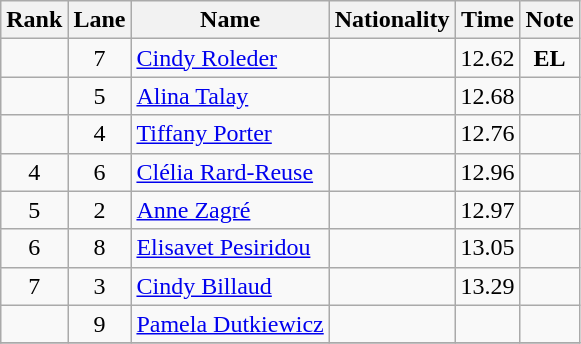<table class="wikitable sortable" style="text-align:center">
<tr>
<th>Rank</th>
<th>Lane</th>
<th>Name</th>
<th>Nationality</th>
<th>Time</th>
<th>Note</th>
</tr>
<tr>
<td></td>
<td>7</td>
<td align=left><a href='#'>Cindy Roleder</a></td>
<td align=left></td>
<td>12.62</td>
<td><strong>EL</strong></td>
</tr>
<tr>
<td></td>
<td>5</td>
<td align=left><a href='#'>Alina Talay</a></td>
<td align=left></td>
<td>12.68</td>
<td></td>
</tr>
<tr>
<td></td>
<td>4</td>
<td align=left><a href='#'>Tiffany Porter</a></td>
<td align=left></td>
<td>12.76</td>
<td></td>
</tr>
<tr>
<td>4</td>
<td>6</td>
<td align=left><a href='#'>Clélia Rard-Reuse</a></td>
<td align=left></td>
<td>12.96</td>
<td></td>
</tr>
<tr>
<td>5</td>
<td>2</td>
<td align=left><a href='#'>Anne Zagré</a></td>
<td align=left></td>
<td>12.97</td>
<td></td>
</tr>
<tr>
<td>6</td>
<td>8</td>
<td align=left><a href='#'>Elisavet Pesiridou</a></td>
<td align=left></td>
<td>13.05</td>
<td></td>
</tr>
<tr>
<td>7</td>
<td>3</td>
<td align=left><a href='#'>Cindy Billaud</a></td>
<td align=left></td>
<td>13.29</td>
<td></td>
</tr>
<tr>
<td></td>
<td>9</td>
<td align=left><a href='#'>Pamela Dutkiewicz</a></td>
<td align=left></td>
<td></td>
<td></td>
</tr>
<tr>
</tr>
</table>
